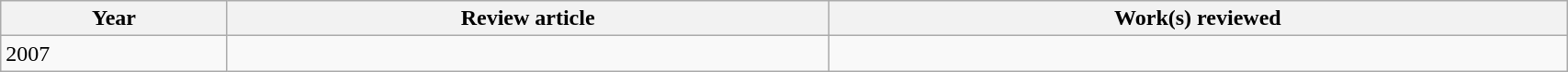<table class='wikitable sortable' width='90%'>
<tr>
<th>Year</th>
<th class='unsortable'>Review article</th>
<th class='unsortable'>Work(s) reviewed</th>
</tr>
<tr>
<td>2007</td>
<td></td>
<td></td>
</tr>
</table>
